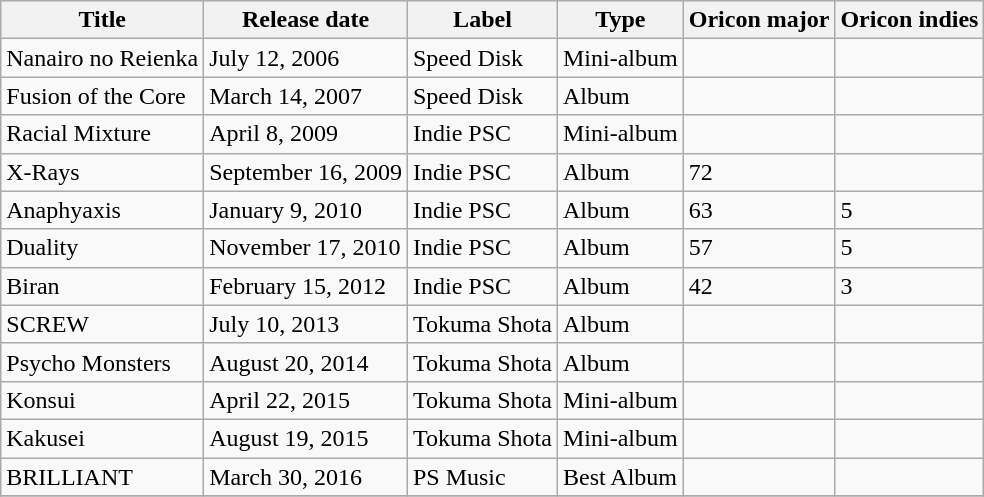<table class="wikitable">
<tr>
<th>Title</th>
<th>Release date</th>
<th>Label</th>
<th>Type</th>
<th>Oricon major</th>
<th>Oricon indies</th>
</tr>
<tr>
<td>Nanairo no Reienka</td>
<td>July 12, 2006</td>
<td>Speed Disk</td>
<td>Mini-album</td>
<td></td>
<td></td>
</tr>
<tr>
<td>Fusion of the Core</td>
<td>March 14, 2007</td>
<td>Speed Disk</td>
<td>Album</td>
<td></td>
<td></td>
</tr>
<tr>
<td>Racial Mixture</td>
<td>April 8, 2009</td>
<td>Indie PSC</td>
<td>Mini-album</td>
<td></td>
<td></td>
</tr>
<tr>
<td>X-Rays</td>
<td>September 16, 2009</td>
<td>Indie PSC</td>
<td>Album</td>
<td>72</td>
<td></td>
</tr>
<tr>
<td>Anaphyaxis</td>
<td>January 9, 2010</td>
<td>Indie PSC</td>
<td>Album</td>
<td>63</td>
<td>5</td>
</tr>
<tr>
<td>Duality</td>
<td>November 17, 2010</td>
<td>Indie PSC</td>
<td>Album</td>
<td>57</td>
<td>5</td>
</tr>
<tr>
<td>Biran</td>
<td>February 15, 2012</td>
<td>Indie PSC</td>
<td>Album</td>
<td>42</td>
<td>3</td>
</tr>
<tr>
<td>SCREW</td>
<td>July 10, 2013</td>
<td>Tokuma Shota</td>
<td>Album</td>
<td></td>
<td></td>
</tr>
<tr>
<td>Psycho Monsters</td>
<td>August 20, 2014</td>
<td>Tokuma Shota</td>
<td>Album</td>
<td></td>
<td></td>
</tr>
<tr>
<td>Konsui</td>
<td>April 22, 2015</td>
<td>Tokuma Shota</td>
<td>Mini-album</td>
<td></td>
<td></td>
</tr>
<tr>
<td>Kakusei</td>
<td>August 19, 2015</td>
<td>Tokuma Shota</td>
<td>Mini-album</td>
<td></td>
<td></td>
</tr>
<tr>
<td>BRILLIANT</td>
<td>March 30, 2016</td>
<td>PS Music</td>
<td>Best Album</td>
<td></td>
<td></td>
</tr>
<tr>
</tr>
</table>
